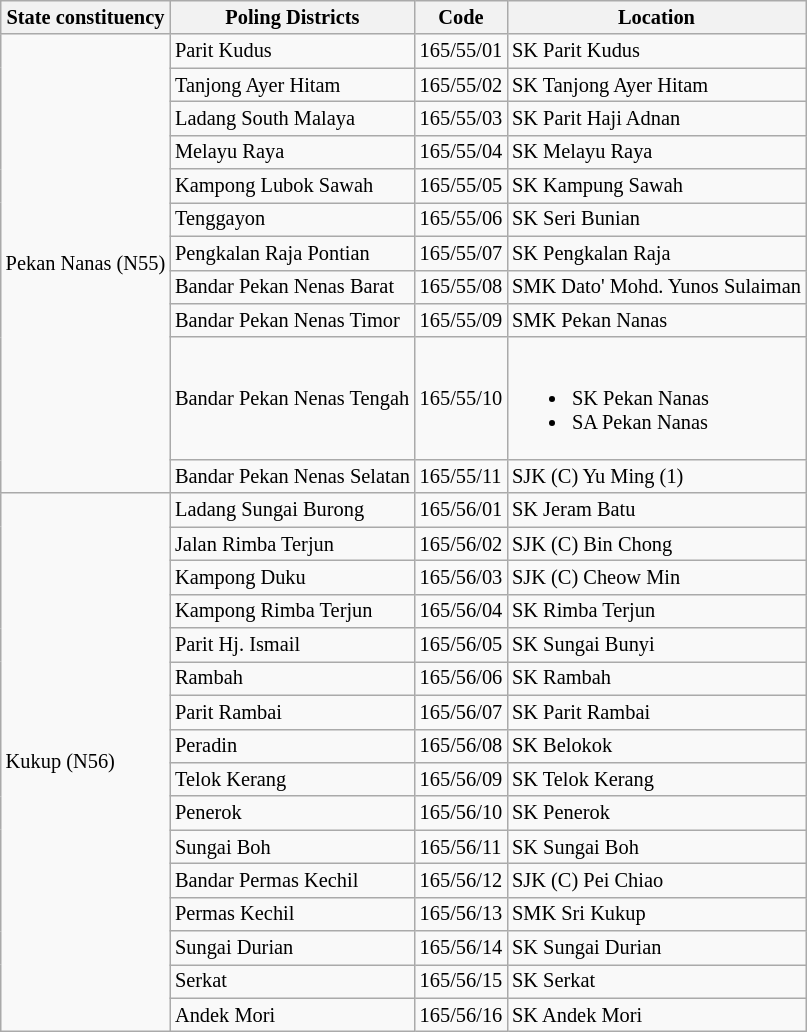<table class="wikitable sortable mw-collapsible" style="white-space:nowrap;font-size:85%">
<tr>
<th>State constituency</th>
<th>Poling Districts</th>
<th>Code</th>
<th>Location</th>
</tr>
<tr>
<td rowspan="11">Pekan Nanas (N55)</td>
<td>Parit Kudus</td>
<td>165/55/01</td>
<td>SK Parit Kudus</td>
</tr>
<tr>
<td>Tanjong Ayer Hitam</td>
<td>165/55/02</td>
<td>SK Tanjong Ayer Hitam</td>
</tr>
<tr>
<td>Ladang South Malaya</td>
<td>165/55/03</td>
<td>SK Parit Haji Adnan</td>
</tr>
<tr>
<td>Melayu Raya</td>
<td>165/55/04</td>
<td>SK Melayu Raya</td>
</tr>
<tr>
<td>Kampong Lubok Sawah</td>
<td>165/55/05</td>
<td>SK Kampung Sawah</td>
</tr>
<tr>
<td>Tenggayon</td>
<td>165/55/06</td>
<td>SK Seri Bunian</td>
</tr>
<tr>
<td>Pengkalan Raja Pontian</td>
<td>165/55/07</td>
<td>SK Pengkalan Raja</td>
</tr>
<tr>
<td>Bandar Pekan Nenas Barat</td>
<td>165/55/08</td>
<td>SMK Dato' Mohd. Yunos Sulaiman</td>
</tr>
<tr>
<td>Bandar Pekan Nenas Timor</td>
<td>165/55/09</td>
<td>SMK Pekan Nanas</td>
</tr>
<tr>
<td>Bandar Pekan Nenas Tengah</td>
<td>165/55/10</td>
<td><br><ul><li>SK Pekan Nanas</li><li>SA Pekan Nanas</li></ul></td>
</tr>
<tr>
<td>Bandar Pekan Nenas Selatan</td>
<td>165/55/11</td>
<td>SJK (C) Yu Ming (1)</td>
</tr>
<tr>
<td rowspan="16">Kukup (N56)</td>
<td>Ladang Sungai Burong</td>
<td>165/56/01</td>
<td>SK Jeram Batu</td>
</tr>
<tr>
<td>Jalan Rimba Terjun</td>
<td>165/56/02</td>
<td>SJK (C) Bin Chong</td>
</tr>
<tr>
<td>Kampong Duku</td>
<td>165/56/03</td>
<td>SJK (C) Cheow Min</td>
</tr>
<tr>
<td>Kampong Rimba Terjun</td>
<td>165/56/04</td>
<td>SK Rimba Terjun</td>
</tr>
<tr>
<td>Parit Hj. Ismail</td>
<td>165/56/05</td>
<td>SK Sungai Bunyi</td>
</tr>
<tr>
<td>Rambah</td>
<td>165/56/06</td>
<td>SK Rambah</td>
</tr>
<tr>
<td>Parit Rambai</td>
<td>165/56/07</td>
<td>SK Parit Rambai</td>
</tr>
<tr>
<td>Peradin</td>
<td>165/56/08</td>
<td>SK Belokok</td>
</tr>
<tr>
<td>Telok Kerang</td>
<td>165/56/09</td>
<td>SK Telok Kerang</td>
</tr>
<tr>
<td>Penerok</td>
<td>165/56/10</td>
<td>SK Penerok</td>
</tr>
<tr>
<td>Sungai Boh</td>
<td>165/56/11</td>
<td>SK Sungai Boh</td>
</tr>
<tr>
<td>Bandar Permas Kechil</td>
<td>165/56/12</td>
<td>SJK (C) Pei Chiao</td>
</tr>
<tr>
<td>Permas Kechil</td>
<td>165/56/13</td>
<td>SMK Sri Kukup</td>
</tr>
<tr>
<td>Sungai Durian</td>
<td>165/56/14</td>
<td>SK Sungai Durian</td>
</tr>
<tr>
<td>Serkat</td>
<td>165/56/15</td>
<td>SK Serkat</td>
</tr>
<tr>
<td>Andek Mori</td>
<td>165/56/16</td>
<td>SK Andek Mori</td>
</tr>
</table>
